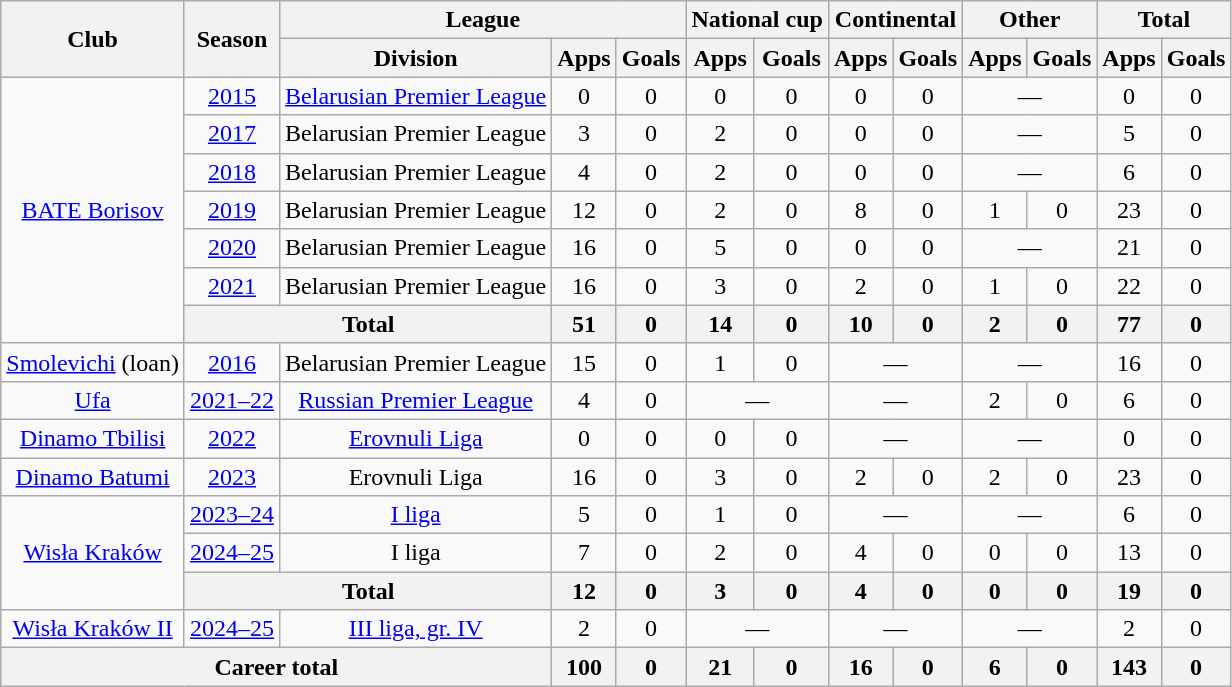<table class="wikitable" style="text-align: center;">
<tr>
<th rowspan=2>Club</th>
<th rowspan=2>Season</th>
<th colspan=3>League</th>
<th colspan=2>National cup</th>
<th colspan=2>Continental</th>
<th colspan=2>Other</th>
<th colspan=2>Total</th>
</tr>
<tr>
<th>Division</th>
<th>Apps</th>
<th>Goals</th>
<th>Apps</th>
<th>Goals</th>
<th>Apps</th>
<th>Goals</th>
<th>Apps</th>
<th>Goals</th>
<th>Apps</th>
<th>Goals</th>
</tr>
<tr>
<td rowspan="7"><a href='#'>BATE Borisov</a></td>
<td><a href='#'>2015</a></td>
<td><a href='#'>Belarusian Premier League</a></td>
<td>0</td>
<td>0</td>
<td>0</td>
<td>0</td>
<td>0</td>
<td>0</td>
<td colspan=2>—</td>
<td>0</td>
<td>0</td>
</tr>
<tr>
<td><a href='#'>2017</a></td>
<td>Belarusian Premier League</td>
<td>3</td>
<td>0</td>
<td>2</td>
<td>0</td>
<td>0</td>
<td>0</td>
<td colspan=2>—</td>
<td>5</td>
<td>0</td>
</tr>
<tr>
<td><a href='#'>2018</a></td>
<td>Belarusian Premier League</td>
<td>4</td>
<td>0</td>
<td>2</td>
<td>0</td>
<td>0</td>
<td>0</td>
<td colspan=2>—</td>
<td>6</td>
<td>0</td>
</tr>
<tr>
<td><a href='#'>2019</a></td>
<td>Belarusian Premier League</td>
<td>12</td>
<td>0</td>
<td>2</td>
<td>0</td>
<td>8</td>
<td>0</td>
<td>1</td>
<td>0</td>
<td>23</td>
<td>0</td>
</tr>
<tr>
<td><a href='#'>2020</a></td>
<td>Belarusian Premier League</td>
<td>16</td>
<td>0</td>
<td>5</td>
<td>0</td>
<td>0</td>
<td>0</td>
<td colspan=2>—</td>
<td>21</td>
<td>0</td>
</tr>
<tr>
<td><a href='#'>2021</a></td>
<td>Belarusian Premier League</td>
<td>16</td>
<td>0</td>
<td>3</td>
<td>0</td>
<td>2</td>
<td>0</td>
<td>1</td>
<td>0</td>
<td>22</td>
<td>0</td>
</tr>
<tr>
<th colspan=2>Total</th>
<th>51</th>
<th>0</th>
<th>14</th>
<th>0</th>
<th>10</th>
<th>0</th>
<th>2</th>
<th>0</th>
<th>77</th>
<th>0</th>
</tr>
<tr>
<td><a href='#'>Smolevichi</a> (loan)</td>
<td><a href='#'>2016</a></td>
<td>Belarusian Premier League</td>
<td>15</td>
<td>0</td>
<td>1</td>
<td>0</td>
<td colspan=2>—</td>
<td colspan=2>—</td>
<td>16</td>
<td>0</td>
</tr>
<tr>
<td><a href='#'>Ufa</a></td>
<td><a href='#'>2021–22</a></td>
<td><a href='#'>Russian Premier League</a></td>
<td>4</td>
<td>0</td>
<td colspan=2>—</td>
<td colspan=2>—</td>
<td>2</td>
<td>0</td>
<td>6</td>
<td>0</td>
</tr>
<tr>
<td><a href='#'>Dinamo Tbilisi</a></td>
<td><a href='#'>2022</a></td>
<td><a href='#'>Erovnuli Liga</a></td>
<td>0</td>
<td>0</td>
<td>0</td>
<td>0</td>
<td colspan=2>—</td>
<td colspan=2>—</td>
<td>0</td>
<td>0</td>
</tr>
<tr>
<td><a href='#'>Dinamo Batumi</a></td>
<td><a href='#'>2023</a></td>
<td>Erovnuli Liga</td>
<td>16</td>
<td>0</td>
<td>3</td>
<td>0</td>
<td>2</td>
<td>0</td>
<td>2</td>
<td>0</td>
<td>23</td>
<td>0</td>
</tr>
<tr>
<td rowspan="3"><a href='#'>Wisła Kraków</a></td>
<td><a href='#'>2023–24</a></td>
<td><a href='#'>I liga</a></td>
<td>5</td>
<td>0</td>
<td>1</td>
<td>0</td>
<td colspan=2>—</td>
<td colspan=2>—</td>
<td>6</td>
<td>0</td>
</tr>
<tr>
<td><a href='#'>2024–25</a></td>
<td>I liga</td>
<td>7</td>
<td>0</td>
<td>2</td>
<td>0</td>
<td>4</td>
<td>0</td>
<td>0</td>
<td>0</td>
<td>13</td>
<td>0</td>
</tr>
<tr>
<th colspan=2>Total</th>
<th>12</th>
<th>0</th>
<th>3</th>
<th>0</th>
<th>4</th>
<th>0</th>
<th>0</th>
<th>0</th>
<th>19</th>
<th>0</th>
</tr>
<tr>
<td><a href='#'>Wisła Kraków II</a></td>
<td><a href='#'>2024–25</a></td>
<td><a href='#'>III liga, gr. IV</a></td>
<td>2</td>
<td>0</td>
<td colspan=2>—</td>
<td colspan=2>—</td>
<td colspan=2>—</td>
<td>2</td>
<td>0</td>
</tr>
<tr>
<th colspan=3>Career total</th>
<th>100</th>
<th>0</th>
<th>21</th>
<th>0</th>
<th>16</th>
<th>0</th>
<th>6</th>
<th>0</th>
<th>143</th>
<th>0</th>
</tr>
</table>
